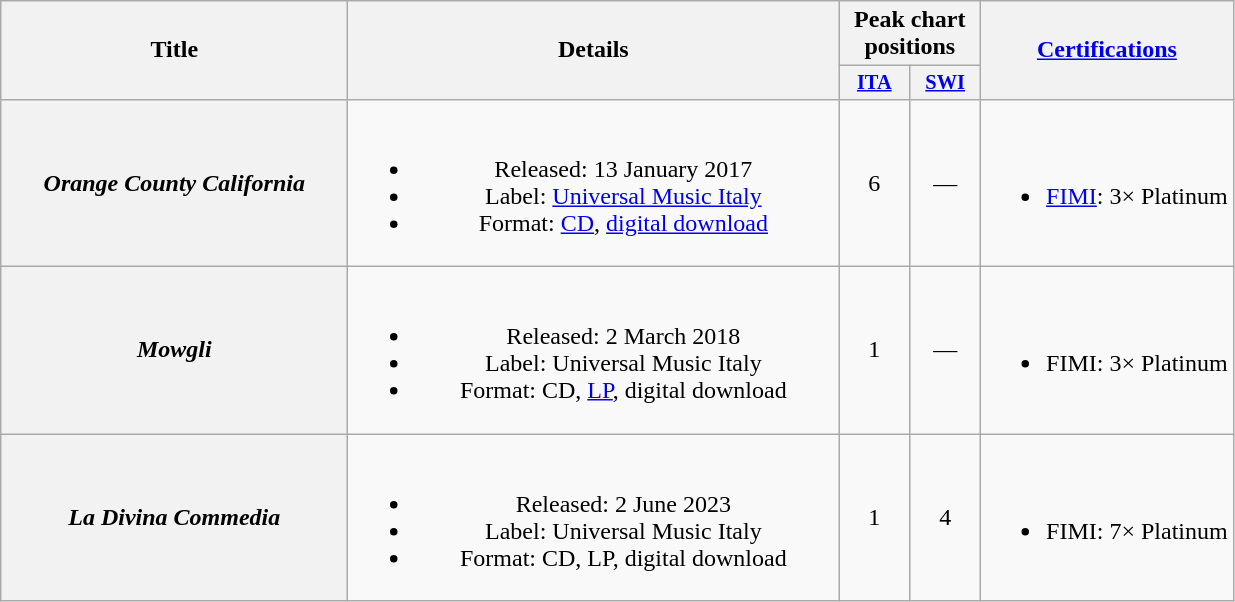<table class="wikitable plainrowheaders" style="text-align:center;">
<tr>
<th scope="col" rowspan="2" style="width:14em;">Title</th>
<th scope="col" rowspan="2" style="width:20em;">Details</th>
<th scope="col" colspan="2">Peak chart positions</th>
<th scope="col" rowspan="2"><a href='#'>Certifications</a></th>
</tr>
<tr>
<th scope="col" style="width:3em;font-size:85%;"><a href='#'>ITA</a><br></th>
<th scope="col" style="width:3em;font-size:85%;"><a href='#'>SWI</a><br></th>
</tr>
<tr>
<th scope="row"><em>Orange County California</em></th>
<td><br><ul><li>Released: 13 January 2017</li><li>Label: <a href='#'>Universal Music Italy</a></li><li>Format: <a href='#'>CD</a>, <a href='#'>digital download</a></li></ul></td>
<td>6</td>
<td>—</td>
<td><br><ul><li><a href='#'>FIMI</a>: 3× Platinum</li></ul></td>
</tr>
<tr>
<th scope="row"><em>Mowgli</em></th>
<td><br><ul><li>Released: 2 March 2018</li><li>Label: Universal Music Italy</li><li>Format: CD, <a href='#'>LP</a>, digital download</li></ul></td>
<td>1</td>
<td>—</td>
<td><br><ul><li>FIMI: 3× Platinum</li></ul></td>
</tr>
<tr>
<th scope="row"><em>La Divina Commedia</em></th>
<td><br><ul><li>Released: 2 June 2023</li><li>Label: Universal Music Italy</li><li>Format: CD, LP, digital download</li></ul></td>
<td>1</td>
<td>4</td>
<td><br><ul><li>FIMI: 7× Platinum</li></ul></td>
</tr>
</table>
